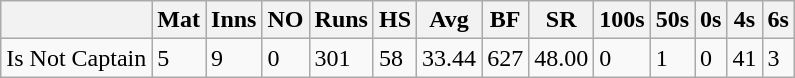<table class="wikitable">
<tr>
<th></th>
<th>Mat</th>
<th>Inns</th>
<th>NO</th>
<th>Runs</th>
<th>HS</th>
<th>Avg</th>
<th>BF</th>
<th>SR</th>
<th>100s</th>
<th>50s</th>
<th>0s</th>
<th>4s</th>
<th>6s</th>
</tr>
<tr>
<td>Is Not Captain</td>
<td>5</td>
<td>9</td>
<td>0</td>
<td>301</td>
<td>58</td>
<td>33.44</td>
<td>627</td>
<td>48.00</td>
<td>0</td>
<td>1</td>
<td>0</td>
<td>41</td>
<td>3</td>
</tr>
</table>
